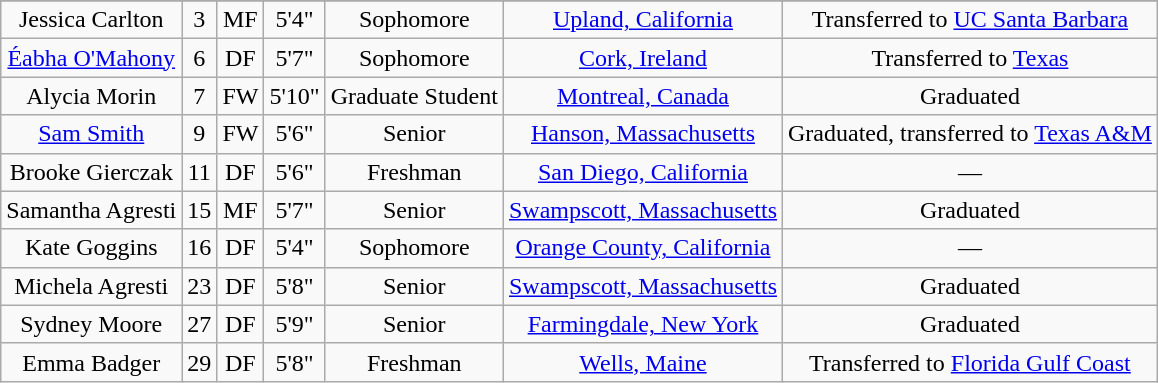<table class="wikitable sortable" style="text-align:center;" border="1">
<tr align=center>
</tr>
<tr>
<td>Jessica Carlton</td>
<td>3</td>
<td>MF</td>
<td>5'4"</td>
<td>Sophomore</td>
<td><a href='#'>Upland, California</a></td>
<td>Transferred to <a href='#'>UC Santa Barbara</a></td>
</tr>
<tr>
<td><a href='#'>Éabha O'Mahony</a></td>
<td>6</td>
<td>DF</td>
<td>5'7"</td>
<td>Sophomore</td>
<td><a href='#'>Cork, Ireland</a></td>
<td>Transferred to <a href='#'>Texas</a></td>
</tr>
<tr>
<td>Alycia Morin</td>
<td>7</td>
<td>FW</td>
<td>5'10"</td>
<td>Graduate Student</td>
<td><a href='#'>Montreal, Canada</a></td>
<td>Graduated</td>
</tr>
<tr>
<td><a href='#'>Sam Smith</a></td>
<td>9</td>
<td>FW</td>
<td>5'6"</td>
<td>Senior</td>
<td><a href='#'>Hanson, Massachusetts</a></td>
<td>Graduated, transferred to <a href='#'>Texas A&M</a></td>
</tr>
<tr>
<td>Brooke Gierczak</td>
<td>11</td>
<td>DF</td>
<td>5'6"</td>
<td>Freshman</td>
<td><a href='#'>San Diego, California</a></td>
<td>—</td>
</tr>
<tr>
<td>Samantha Agresti</td>
<td>15</td>
<td>MF</td>
<td>5'7"</td>
<td>Senior</td>
<td><a href='#'>Swampscott, Massachusetts</a></td>
<td>Graduated</td>
</tr>
<tr>
<td>Kate Goggins</td>
<td>16</td>
<td>DF</td>
<td>5'4"</td>
<td>Sophomore</td>
<td><a href='#'>Orange County, California</a></td>
<td>—</td>
</tr>
<tr>
<td>Michela Agresti</td>
<td>23</td>
<td>DF</td>
<td>5'8"</td>
<td>Senior</td>
<td><a href='#'>Swampscott, Massachusetts</a></td>
<td>Graduated</td>
</tr>
<tr>
<td>Sydney Moore</td>
<td>27</td>
<td>DF</td>
<td>5'9"</td>
<td>Senior</td>
<td><a href='#'>Farmingdale, New York</a></td>
<td>Graduated</td>
</tr>
<tr>
<td>Emma Badger</td>
<td>29</td>
<td>DF</td>
<td>5'8"</td>
<td>Freshman</td>
<td><a href='#'>Wells, Maine</a></td>
<td>Transferred to <a href='#'>Florida Gulf Coast</a></td>
</tr>
</table>
